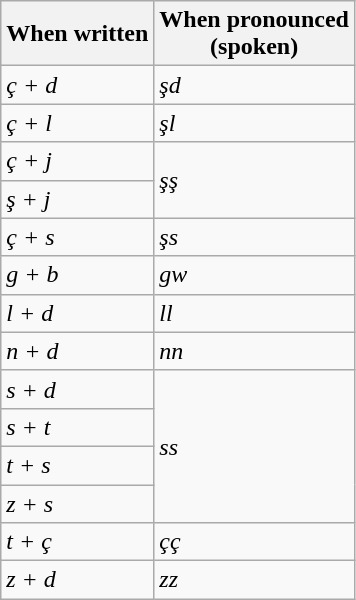<table class="wikitable">
<tr>
<th>When written</th>
<th>When pronounced<br>(spoken)</th>
</tr>
<tr>
<td><em>ç + d</em></td>
<td><em>şd</em></td>
</tr>
<tr>
<td><em>ç + l</em></td>
<td><em>şl</em></td>
</tr>
<tr>
<td><em>ç + j</em></td>
<td rowspan=2><em>şş</em></td>
</tr>
<tr>
<td><em>ş + j</em></td>
</tr>
<tr>
<td><em>ç + s</em></td>
<td><em>şs</em></td>
</tr>
<tr>
<td><em>g + b</em></td>
<td><em>gw</em></td>
</tr>
<tr>
<td><em>l + d</em></td>
<td><em>ll</em></td>
</tr>
<tr>
<td><em>n + d</em></td>
<td><em>nn</em></td>
</tr>
<tr>
<td><em>s + d</em></td>
<td rowspan=4><em>ss</em></td>
</tr>
<tr>
<td><em>s + t</em></td>
</tr>
<tr>
<td><em>t + s</em></td>
</tr>
<tr>
<td><em>z + s</em></td>
</tr>
<tr>
<td><em>t + ç</em></td>
<td><em>çç</em></td>
</tr>
<tr>
<td><em>z + d</em></td>
<td><em>zz</em></td>
</tr>
</table>
